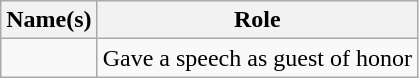<table class="wikitable sortable">
<tr>
<th>Name(s)</th>
<th>Role</th>
</tr>
<tr>
<td></td>
<td>Gave a speech as guest of honor</td>
</tr>
</table>
